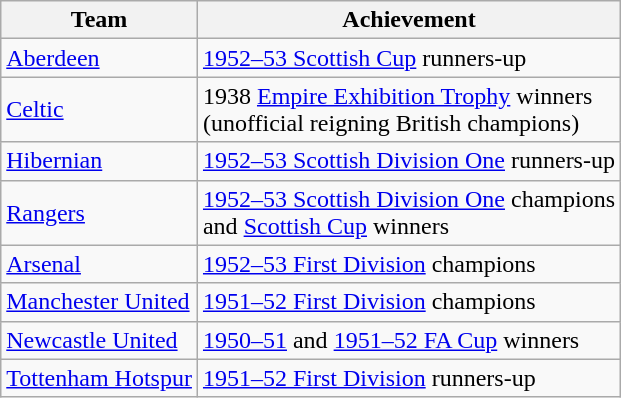<table class="wikitable">
<tr>
<th>Team</th>
<th>Achievement</th>
</tr>
<tr>
<td> <a href='#'>Aberdeen</a></td>
<td><a href='#'>1952–53 Scottish Cup</a> runners-up</td>
</tr>
<tr>
<td> <a href='#'>Celtic</a></td>
<td>1938 <a href='#'>Empire Exhibition Trophy</a> winners<br>(unofficial reigning British champions)</td>
</tr>
<tr>
<td> <a href='#'>Hibernian</a></td>
<td><a href='#'>1952–53 Scottish Division One</a> runners-up</td>
</tr>
<tr>
<td> <a href='#'>Rangers</a></td>
<td><a href='#'>1952–53 Scottish Division One</a> champions<br>and <a href='#'>Scottish Cup</a> winners</td>
</tr>
<tr>
<td> <a href='#'>Arsenal</a></td>
<td><a href='#'>1952–53 First Division</a> champions</td>
</tr>
<tr>
<td> <a href='#'>Manchester United</a></td>
<td><a href='#'>1951–52 First Division</a> champions</td>
</tr>
<tr>
<td> <a href='#'>Newcastle United</a></td>
<td><a href='#'>1950–51</a> and <a href='#'>1951–52 FA Cup</a> winners</td>
</tr>
<tr>
<td> <a href='#'>Tottenham Hotspur</a></td>
<td><a href='#'>1951–52 First Division</a> runners-up</td>
</tr>
</table>
